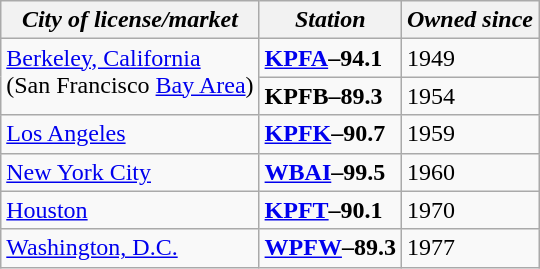<table class="wikitable">
<tr>
<th><em>City of license/market</em></th>
<th><em>Station</em></th>
<th><em>Owned since</em></th>
</tr>
<tr style="vertical-align: top; text-align: left;">
<td rowspan="2"><a href='#'>Berkeley, California</a><br>(San Francisco <a href='#'>Bay Area</a>)</td>
<td><strong><a href='#'>KPFA</a>–94.1</strong></td>
<td>1949</td>
</tr>
<tr style="vertical-align: top; text-align: left;">
<td><strong>KPFB–89.3</strong></td>
<td>1954</td>
</tr>
<tr style="vertical-align: top; text-align: left;">
<td><a href='#'>Los Angeles</a></td>
<td><strong><a href='#'>KPFK</a>–90.7</strong></td>
<td>1959</td>
</tr>
<tr style="vertical-align: top; text-align: left;">
<td><a href='#'>New York City</a></td>
<td><strong><a href='#'>WBAI</a>–99.5</strong></td>
<td>1960</td>
</tr>
<tr style="vertical-align: top; text-align: left;">
<td><a href='#'>Houston</a></td>
<td><strong><a href='#'>KPFT</a>–90.1</strong></td>
<td>1970</td>
</tr>
<tr style="vertical-align: top; text-align: left;">
<td><a href='#'>Washington, D.C.</a></td>
<td><strong><a href='#'>WPFW</a>–89.3</strong></td>
<td>1977</td>
</tr>
</table>
